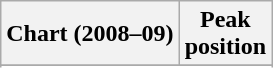<table class="wikitable sortable plainrowheaders">
<tr>
<th>Chart (2008–09)</th>
<th>Peak<br>position</th>
</tr>
<tr>
</tr>
<tr>
</tr>
<tr>
</tr>
</table>
